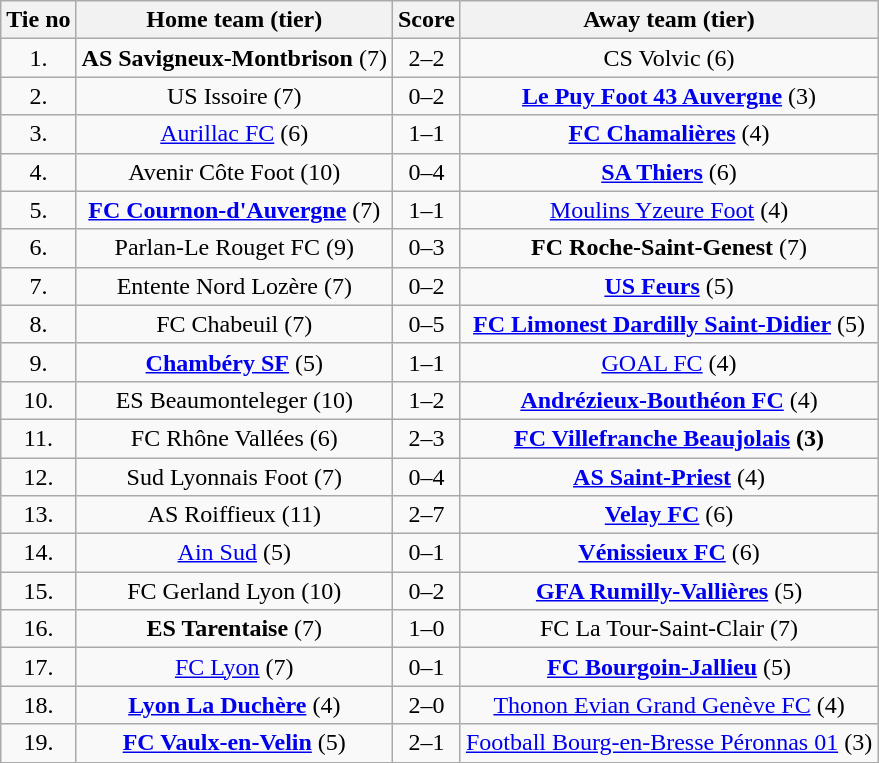<table class="wikitable" style="text-align: center">
<tr>
<th>Tie no</th>
<th>Home team (tier)</th>
<th>Score</th>
<th>Away team (tier)</th>
</tr>
<tr>
<td>1.</td>
<td><strong>AS Savigneux-Montbrison</strong> (7)</td>
<td>2–2 </td>
<td>CS Volvic (6)</td>
</tr>
<tr>
<td>2.</td>
<td>US Issoire (7)</td>
<td>0–2</td>
<td><strong><a href='#'>Le Puy Foot 43 Auvergne</a></strong> (3)</td>
</tr>
<tr>
<td>3.</td>
<td><a href='#'>Aurillac FC</a> (6)</td>
<td>1–1 </td>
<td><strong><a href='#'>FC Chamalières</a></strong> (4)</td>
</tr>
<tr>
<td>4.</td>
<td>Avenir Côte Foot (10)</td>
<td>0–4</td>
<td><strong><a href='#'>SA Thiers</a></strong> (6)</td>
</tr>
<tr>
<td>5.</td>
<td><strong><a href='#'>FC Cournon-d'Auvergne</a></strong> (7)</td>
<td>1–1 </td>
<td><a href='#'>Moulins Yzeure Foot</a> (4)</td>
</tr>
<tr>
<td>6.</td>
<td>Parlan-Le Rouget FC (9)</td>
<td>0–3</td>
<td><strong>FC Roche-Saint-Genest</strong> (7)</td>
</tr>
<tr>
<td>7.</td>
<td>Entente Nord Lozère (7)</td>
<td>0–2</td>
<td><strong><a href='#'>US Feurs</a></strong> (5)</td>
</tr>
<tr>
<td>8.</td>
<td>FC Chabeuil (7)</td>
<td>0–5</td>
<td><strong><a href='#'>FC Limonest Dardilly Saint-Didier</a></strong> (5)</td>
</tr>
<tr>
<td>9.</td>
<td><strong><a href='#'>Chambéry SF</a></strong> (5)</td>
<td>1–1 </td>
<td><a href='#'>GOAL FC</a> (4)</td>
</tr>
<tr>
<td>10.</td>
<td>ES Beaumonteleger (10)</td>
<td>1–2</td>
<td><strong><a href='#'>Andrézieux-Bouthéon FC</a></strong> (4)</td>
</tr>
<tr>
<td>11.</td>
<td>FC Rhône Vallées (6)</td>
<td>2–3</td>
<td><strong><a href='#'>FC Villefranche Beaujolais</a> (3)</strong></td>
</tr>
<tr>
<td>12.</td>
<td>Sud Lyonnais Foot (7)</td>
<td>0–4</td>
<td><strong><a href='#'>AS Saint-Priest</a></strong> (4)</td>
</tr>
<tr>
<td>13.</td>
<td>AS Roiffieux (11)</td>
<td>2–7</td>
<td><strong><a href='#'>Velay FC</a></strong> (6)</td>
</tr>
<tr>
<td>14.</td>
<td><a href='#'>Ain Sud</a> (5)</td>
<td>0–1</td>
<td><strong><a href='#'>Vénissieux FC</a></strong> (6)</td>
</tr>
<tr>
<td>15.</td>
<td>FC Gerland Lyon (10)</td>
<td>0–2</td>
<td><strong><a href='#'>GFA Rumilly-Vallières</a></strong> (5)</td>
</tr>
<tr>
<td>16.</td>
<td><strong>ES Tarentaise</strong> (7)</td>
<td>1–0</td>
<td>FC La Tour-Saint-Clair (7)</td>
</tr>
<tr>
<td>17.</td>
<td><a href='#'>FC Lyon</a> (7)</td>
<td>0–1</td>
<td><strong><a href='#'>FC Bourgoin-Jallieu</a></strong> (5)</td>
</tr>
<tr>
<td>18.</td>
<td><strong><a href='#'>Lyon La Duchère</a></strong> (4)</td>
<td>2–0</td>
<td><a href='#'>Thonon Evian Grand Genève FC</a> (4)</td>
</tr>
<tr>
<td>19.</td>
<td><strong><a href='#'>FC Vaulx-en-Velin</a></strong> (5)</td>
<td>2–1</td>
<td><a href='#'>Football Bourg-en-Bresse Péronnas 01</a> (3)</td>
</tr>
</table>
